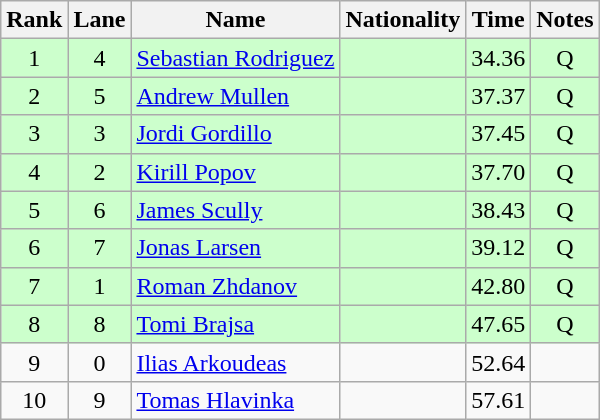<table class="wikitable sortable" style="text-align:center">
<tr>
<th>Rank</th>
<th>Lane</th>
<th>Name</th>
<th>Nationality</th>
<th>Time</th>
<th>Notes</th>
</tr>
<tr bgcolor=ccffcc>
<td>1</td>
<td>4</td>
<td align=left><a href='#'>Sebastian Rodriguez</a></td>
<td align=left></td>
<td>34.36</td>
<td>Q</td>
</tr>
<tr bgcolor=ccffcc>
<td>2</td>
<td>5</td>
<td align=left><a href='#'>Andrew Mullen</a></td>
<td align=left></td>
<td>37.37</td>
<td>Q</td>
</tr>
<tr bgcolor=ccffcc>
<td>3</td>
<td>3</td>
<td align=left><a href='#'>Jordi Gordillo</a></td>
<td align=left></td>
<td>37.45</td>
<td>Q</td>
</tr>
<tr bgcolor=ccffcc>
<td>4</td>
<td>2</td>
<td align=left><a href='#'>Kirill Popov</a></td>
<td align=left></td>
<td>37.70</td>
<td>Q</td>
</tr>
<tr bgcolor=ccffcc>
<td>5</td>
<td>6</td>
<td align=left><a href='#'>James Scully</a></td>
<td align=left></td>
<td>38.43</td>
<td>Q</td>
</tr>
<tr bgcolor=ccffcc>
<td>6</td>
<td>7</td>
<td align=left><a href='#'>Jonas Larsen</a></td>
<td align=left></td>
<td>39.12</td>
<td>Q</td>
</tr>
<tr bgcolor=ccffcc>
<td>7</td>
<td>1</td>
<td align=left><a href='#'>Roman Zhdanov</a></td>
<td align=left></td>
<td>42.80</td>
<td>Q</td>
</tr>
<tr bgcolor=ccffcc>
<td>8</td>
<td>8</td>
<td align=left><a href='#'>Tomi Brajsa</a></td>
<td align=left></td>
<td>47.65</td>
<td>Q</td>
</tr>
<tr>
<td>9</td>
<td>0</td>
<td align=left><a href='#'>Ilias Arkoudeas</a></td>
<td align=left></td>
<td>52.64</td>
<td></td>
</tr>
<tr>
<td>10</td>
<td>9</td>
<td align=left><a href='#'>Tomas Hlavinka</a></td>
<td align=left></td>
<td>57.61</td>
<td></td>
</tr>
</table>
